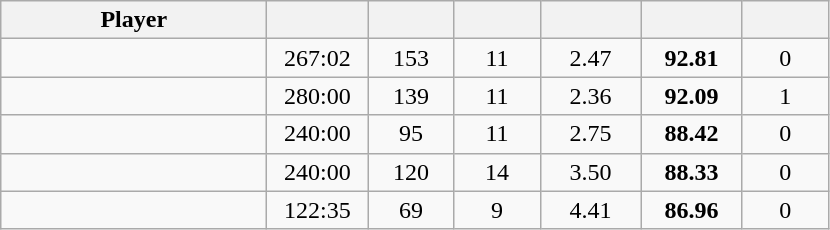<table class="wikitable sortable" style="text-align:center;">
<tr>
<th width="170px">Player</th>
<th width="60px"></th>
<th width="50px"></th>
<th width="50px"></th>
<th width="60px"></th>
<th width="60px"></th>
<th width="50px"></th>
</tr>
<tr>
<td align="left"> </td>
<td>267:02</td>
<td>153</td>
<td>11</td>
<td>2.47</td>
<td><strong>92.81</strong></td>
<td>0</td>
</tr>
<tr>
<td align="left"> </td>
<td>280:00</td>
<td>139</td>
<td>11</td>
<td>2.36</td>
<td><strong>92.09</strong></td>
<td>1</td>
</tr>
<tr>
<td align="left"> </td>
<td>240:00</td>
<td>95</td>
<td>11</td>
<td>2.75</td>
<td><strong>88.42</strong></td>
<td>0</td>
</tr>
<tr>
<td align="left"> </td>
<td>240:00</td>
<td>120</td>
<td>14</td>
<td>3.50</td>
<td><strong>88.33</strong></td>
<td>0</td>
</tr>
<tr>
<td align="left"> </td>
<td>122:35</td>
<td>69</td>
<td>9</td>
<td>4.41</td>
<td><strong>86.96</strong></td>
<td>0</td>
</tr>
</table>
